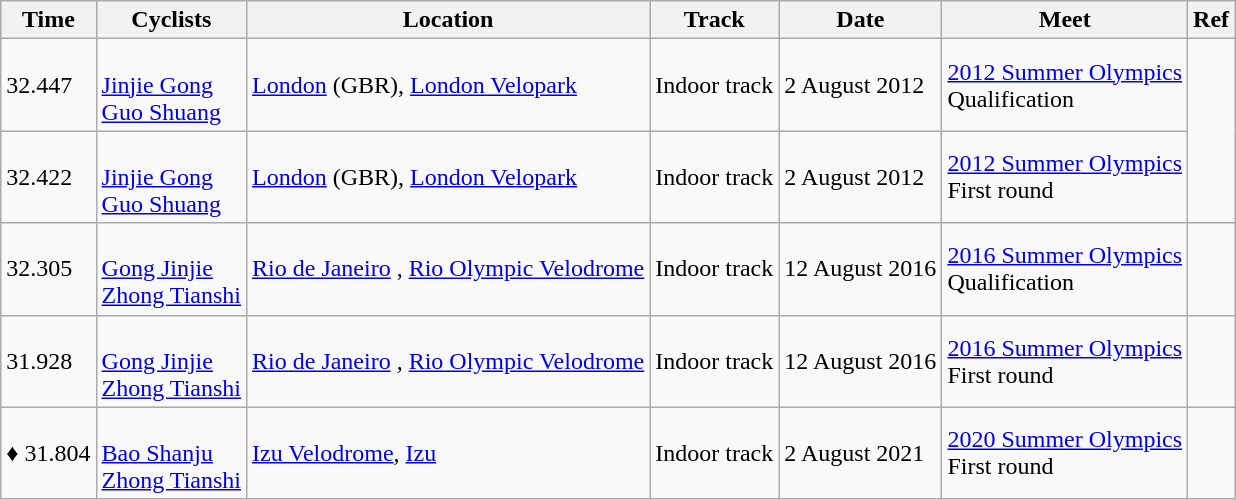<table class="wikitable">
<tr align="left">
<th>Time</th>
<th>Cyclists</th>
<th>Location</th>
<th>Track</th>
<th>Date</th>
<th>Meet</th>
<th>Ref</th>
</tr>
<tr>
<td>32.447</td>
<td><br><a href='#'>Jinjie Gong</a><br><a href='#'>Guo Shuang</a></td>
<td><a href='#'>London</a> (GBR), <a href='#'>London Velopark</a></td>
<td>Indoor track</td>
<td>2 August 2012</td>
<td><a href='#'>2012 Summer Olympics</a><br>Qualification</td>
</tr>
<tr>
<td>32.422</td>
<td><br><a href='#'>Jinjie Gong</a><br><a href='#'>Guo Shuang</a></td>
<td><a href='#'>London</a> (GBR), <a href='#'>London Velopark</a></td>
<td>Indoor track</td>
<td>2 August 2012</td>
<td><a href='#'>2012 Summer Olympics</a><br>First round</td>
</tr>
<tr>
<td>32.305</td>
<td><br><a href='#'>Gong Jinjie</a><br><a href='#'>Zhong Tianshi</a></td>
<td><a href='#'>Rio de Janeiro</a> , <a href='#'>Rio Olympic Velodrome</a></td>
<td>Indoor track</td>
<td>12 August 2016</td>
<td><a href='#'>2016 Summer Olympics</a><br>Qualification</td>
<td></td>
</tr>
<tr>
<td>31.928</td>
<td><br><a href='#'>Gong Jinjie</a><br><a href='#'>Zhong Tianshi</a></td>
<td><a href='#'>Rio de Janeiro</a> , <a href='#'>Rio Olympic Velodrome</a></td>
<td>Indoor track</td>
<td>12 August 2016</td>
<td><a href='#'>2016 Summer Olympics</a><br>First round</td>
<td></td>
</tr>
<tr>
<td>♦ 31.804</td>
<td><br><a href='#'>Bao Shanju</a><br><a href='#'>Zhong Tianshi</a></td>
<td> <a href='#'>Izu Velodrome</a>, <a href='#'>Izu</a></td>
<td>Indoor track</td>
<td>2 August 2021</td>
<td><a href='#'>2020 Summer Olympics</a><br>First round</td>
<td></td>
</tr>
</table>
